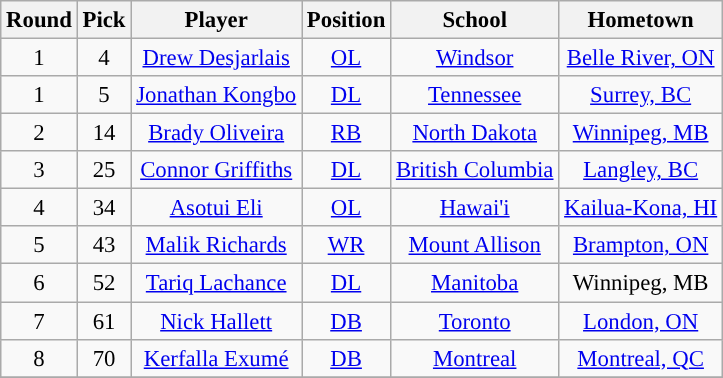<table class="wikitable" style="font-size: 95%;">
<tr>
<th scope="col">Round</th>
<th scope="col">Pick</th>
<th scope="col">Player</th>
<th scope="col">Position</th>
<th scope="col">School</th>
<th scope="col">Hometown</th>
</tr>
<tr align="center">
<td align=center>1</td>
<td>4</td>
<td><a href='#'>Drew Desjarlais</a></td>
<td><a href='#'>OL</a></td>
<td><a href='#'>Windsor</a></td>
<td><a href='#'>Belle River, ON</a></td>
</tr>
<tr align="center">
<td align=center>1</td>
<td>5</td>
<td><a href='#'>Jonathan Kongbo</a></td>
<td><a href='#'>DL</a></td>
<td><a href='#'>Tennessee</a></td>
<td><a href='#'>Surrey, BC</a></td>
</tr>
<tr align="center">
<td align=center>2</td>
<td>14</td>
<td><a href='#'>Brady Oliveira</a></td>
<td><a href='#'>RB</a></td>
<td><a href='#'>North Dakota</a></td>
<td><a href='#'>Winnipeg, MB</a></td>
</tr>
<tr align="center">
<td align=center>3</td>
<td>25</td>
<td><a href='#'>Connor Griffiths</a></td>
<td><a href='#'>DL</a></td>
<td><a href='#'>British Columbia</a></td>
<td><a href='#'>Langley, BC</a></td>
</tr>
<tr align="center">
<td align=center>4</td>
<td>34</td>
<td><a href='#'>Asotui Eli</a></td>
<td><a href='#'>OL</a></td>
<td><a href='#'>Hawai'i</a></td>
<td><a href='#'>Kailua-Kona, HI</a></td>
</tr>
<tr align="center">
<td align=center>5</td>
<td>43</td>
<td><a href='#'>Malik Richards</a></td>
<td><a href='#'>WR</a></td>
<td><a href='#'>Mount Allison</a></td>
<td><a href='#'>Brampton, ON</a></td>
</tr>
<tr align="center">
<td align=center>6</td>
<td>52</td>
<td><a href='#'>Tariq Lachance</a></td>
<td><a href='#'>DL</a></td>
<td><a href='#'>Manitoba</a></td>
<td>Winnipeg, MB</td>
</tr>
<tr align="center">
<td align=center>7</td>
<td>61</td>
<td><a href='#'>Nick Hallett</a></td>
<td><a href='#'>DB</a></td>
<td><a href='#'>Toronto</a></td>
<td><a href='#'>London, ON</a></td>
</tr>
<tr align="center">
<td align=center>8</td>
<td>70</td>
<td><a href='#'>Kerfalla Exumé</a></td>
<td><a href='#'>DB</a></td>
<td><a href='#'>Montreal</a></td>
<td><a href='#'>Montreal, QC</a></td>
</tr>
<tr>
</tr>
</table>
